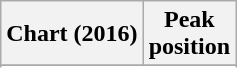<table class="wikitable sortable plainrowheaders" style="text-align:center">
<tr>
<th scope="col">Chart (2016)</th>
<th scope="col">Peak<br> position</th>
</tr>
<tr>
</tr>
<tr>
</tr>
<tr>
</tr>
<tr>
</tr>
<tr>
</tr>
<tr>
</tr>
<tr>
</tr>
<tr>
</tr>
<tr>
</tr>
<tr>
</tr>
<tr>
</tr>
<tr>
</tr>
<tr>
</tr>
<tr>
</tr>
</table>
